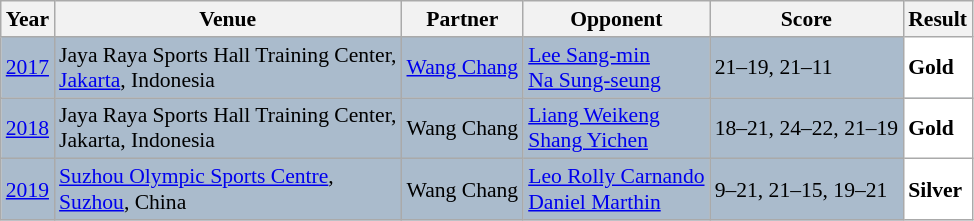<table class="sortable wikitable" style="font-size: 90%;">
<tr>
<th>Year</th>
<th>Venue</th>
<th>Partner</th>
<th>Opponent</th>
<th>Score</th>
<th>Result</th>
</tr>
<tr style="background:#AABBCC">
<td align="center"><a href='#'>2017</a></td>
<td align="left">Jaya Raya Sports Hall Training Center,<br><a href='#'>Jakarta</a>, Indonesia</td>
<td align="left"> <a href='#'>Wang Chang</a></td>
<td align="left"> <a href='#'>Lee Sang-min</a><br> <a href='#'>Na Sung-seung</a></td>
<td align="left">21–19,  21–11</td>
<td style="text-align:left; background:white"> <strong>Gold</strong></td>
</tr>
<tr style="background:#AABBCC">
<td align="center"><a href='#'>2018</a></td>
<td align="left">Jaya Raya Sports Hall Training Center,<br>Jakarta, Indonesia</td>
<td align="left"> Wang Chang</td>
<td align="left"> <a href='#'>Liang Weikeng</a><br> <a href='#'>Shang Yichen</a></td>
<td align="left">18–21, 24–22, 21–19</td>
<td style="text-align:left; background:white"> <strong>Gold</strong></td>
</tr>
<tr style="background:#AABBCC">
<td align="center"><a href='#'>2019</a></td>
<td align="left"><a href='#'>Suzhou Olympic Sports Centre</a>,<br><a href='#'>Suzhou</a>, China</td>
<td align="left"> Wang Chang</td>
<td align="left"> <a href='#'>Leo Rolly Carnando</a><br> <a href='#'>Daniel Marthin</a></td>
<td align="left">9–21, 21–15, 19–21</td>
<td style="text-align:left; background:white"> <strong>Silver</strong></td>
</tr>
</table>
